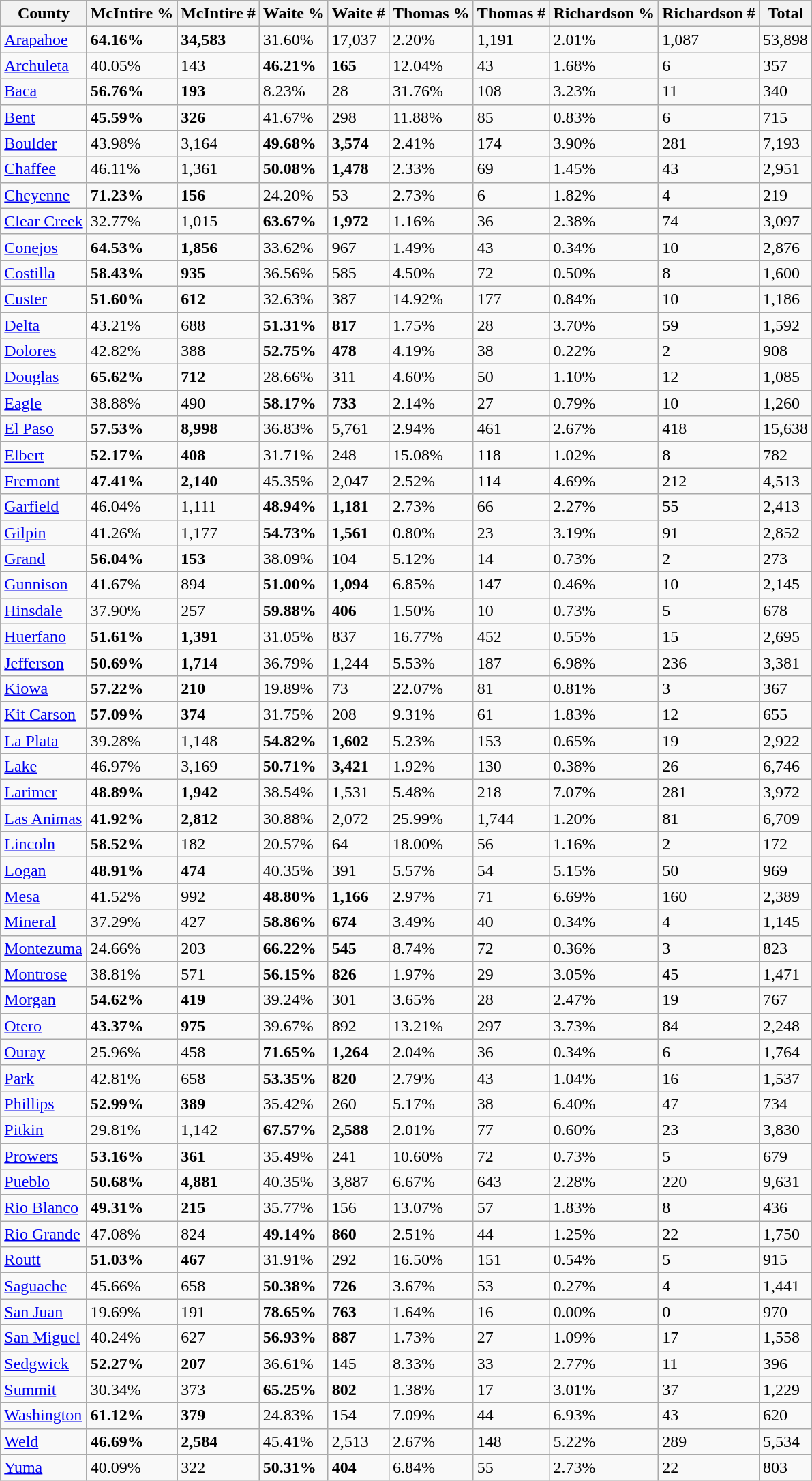<table class="wikitable sortable">
<tr>
<th>County</th>
<th>McIntire %</th>
<th>McIntire #</th>
<th>Waite %</th>
<th>Waite #</th>
<th>Thomas %</th>
<th>Thomas #</th>
<th>Richardson %</th>
<th>Richardson #</th>
<th>Total</th>
</tr>
<tr>
<td><a href='#'>Arapahoe</a></td>
<td><strong>64.16%</strong></td>
<td><strong>34,583</strong></td>
<td>31.60%</td>
<td>17,037</td>
<td>2.20%</td>
<td>1,191</td>
<td>2.01%</td>
<td>1,087</td>
<td>53,898</td>
</tr>
<tr>
<td><a href='#'>Archuleta</a></td>
<td>40.05%</td>
<td>143</td>
<td><strong>46.21%</strong></td>
<td><strong>165</strong></td>
<td>12.04%</td>
<td>43</td>
<td>1.68%</td>
<td>6</td>
<td>357</td>
</tr>
<tr>
<td><a href='#'>Baca</a></td>
<td><strong>56.76%</strong></td>
<td><strong>193</strong></td>
<td>8.23%</td>
<td>28</td>
<td>31.76%</td>
<td>108</td>
<td>3.23%</td>
<td>11</td>
<td>340</td>
</tr>
<tr>
<td><a href='#'>Bent</a></td>
<td><strong>45.59%</strong></td>
<td><strong>326</strong></td>
<td>41.67%</td>
<td>298</td>
<td>11.88%</td>
<td>85</td>
<td>0.83%</td>
<td>6</td>
<td>715</td>
</tr>
<tr>
<td><a href='#'>Boulder</a></td>
<td>43.98%</td>
<td>3,164</td>
<td><strong>49.68%</strong></td>
<td><strong>3,574</strong></td>
<td>2.41%</td>
<td>174</td>
<td>3.90%</td>
<td>281</td>
<td>7,193</td>
</tr>
<tr>
<td><a href='#'>Chaffee</a></td>
<td>46.11%</td>
<td>1,361</td>
<td><strong>50.08%</strong></td>
<td><strong>1,478</strong></td>
<td>2.33%</td>
<td>69</td>
<td>1.45%</td>
<td>43</td>
<td>2,951</td>
</tr>
<tr>
<td><a href='#'>Cheyenne</a></td>
<td><strong>71.23%</strong></td>
<td><strong>156</strong></td>
<td>24.20%</td>
<td>53</td>
<td>2.73%</td>
<td>6</td>
<td>1.82%</td>
<td>4</td>
<td>219</td>
</tr>
<tr>
<td><a href='#'>Clear Creek</a></td>
<td>32.77%</td>
<td>1,015</td>
<td><strong>63.67%</strong></td>
<td><strong>1,972</strong></td>
<td>1.16%</td>
<td>36</td>
<td>2.38%</td>
<td>74</td>
<td>3,097</td>
</tr>
<tr>
<td><a href='#'>Conejos</a></td>
<td><strong>64.53%</strong></td>
<td><strong>1,856</strong></td>
<td>33.62%</td>
<td>967</td>
<td>1.49%</td>
<td>43</td>
<td>0.34%</td>
<td>10</td>
<td>2,876</td>
</tr>
<tr>
<td><a href='#'>Costilla</a></td>
<td><strong>58.43%</strong></td>
<td><strong>935</strong></td>
<td>36.56%</td>
<td>585</td>
<td>4.50%</td>
<td>72</td>
<td>0.50%</td>
<td>8</td>
<td>1,600</td>
</tr>
<tr>
<td><a href='#'>Custer</a></td>
<td><strong>51.60%</strong></td>
<td><strong>612</strong></td>
<td>32.63%</td>
<td>387</td>
<td>14.92%</td>
<td>177</td>
<td>0.84%</td>
<td>10</td>
<td>1,186</td>
</tr>
<tr>
<td><a href='#'>Delta</a></td>
<td>43.21%</td>
<td>688</td>
<td><strong>51.31%</strong></td>
<td><strong>817</strong></td>
<td>1.75%</td>
<td>28</td>
<td>3.70%</td>
<td>59</td>
<td>1,592</td>
</tr>
<tr>
<td><a href='#'>Dolores</a></td>
<td>42.82%</td>
<td>388</td>
<td><strong>52.75%</strong></td>
<td><strong>478</strong></td>
<td>4.19%</td>
<td>38</td>
<td>0.22%</td>
<td>2</td>
<td>908</td>
</tr>
<tr>
<td><a href='#'>Douglas</a></td>
<td><strong>65.62%</strong></td>
<td><strong>712</strong></td>
<td>28.66%</td>
<td>311</td>
<td>4.60%</td>
<td>50</td>
<td>1.10%</td>
<td>12</td>
<td>1,085</td>
</tr>
<tr>
<td><a href='#'>Eagle</a></td>
<td>38.88%</td>
<td>490</td>
<td><strong>58.17%</strong></td>
<td><strong>733</strong></td>
<td>2.14%</td>
<td>27</td>
<td>0.79%</td>
<td>10</td>
<td>1,260</td>
</tr>
<tr>
<td><a href='#'>El Paso</a></td>
<td><strong>57.53%</strong></td>
<td><strong>8,998</strong></td>
<td>36.83%</td>
<td>5,761</td>
<td>2.94%</td>
<td>461</td>
<td>2.67%</td>
<td>418</td>
<td>15,638</td>
</tr>
<tr>
<td><a href='#'>Elbert</a></td>
<td><strong>52.17%</strong></td>
<td><strong>408</strong></td>
<td>31.71%</td>
<td>248</td>
<td>15.08%</td>
<td>118</td>
<td>1.02%</td>
<td>8</td>
<td>782</td>
</tr>
<tr>
<td><a href='#'>Fremont</a></td>
<td><strong>47.41%</strong></td>
<td><strong>2,140</strong></td>
<td>45.35%</td>
<td>2,047</td>
<td>2.52%</td>
<td>114</td>
<td>4.69%</td>
<td>212</td>
<td>4,513</td>
</tr>
<tr>
<td><a href='#'>Garfield</a></td>
<td>46.04%</td>
<td>1,111</td>
<td><strong>48.94%</strong></td>
<td><strong>1,181</strong></td>
<td>2.73%</td>
<td>66</td>
<td>2.27%</td>
<td>55</td>
<td>2,413</td>
</tr>
<tr>
<td><a href='#'>Gilpin</a></td>
<td>41.26%</td>
<td>1,177</td>
<td><strong>54.73%</strong></td>
<td><strong>1,561</strong></td>
<td>0.80%</td>
<td>23</td>
<td>3.19%</td>
<td>91</td>
<td>2,852</td>
</tr>
<tr>
<td><a href='#'>Grand</a></td>
<td><strong>56.04%</strong></td>
<td><strong>153</strong></td>
<td>38.09%</td>
<td>104</td>
<td>5.12%</td>
<td>14</td>
<td>0.73%</td>
<td>2</td>
<td>273</td>
</tr>
<tr>
<td><a href='#'>Gunnison</a></td>
<td>41.67%</td>
<td>894</td>
<td><strong>51.00%</strong></td>
<td><strong>1,094</strong></td>
<td>6.85%</td>
<td>147</td>
<td>0.46%</td>
<td>10</td>
<td>2,145</td>
</tr>
<tr>
<td><a href='#'>Hinsdale</a></td>
<td>37.90%</td>
<td>257</td>
<td><strong>59.88%</strong></td>
<td><strong>406</strong></td>
<td>1.50%</td>
<td>10</td>
<td>0.73%</td>
<td>5</td>
<td>678</td>
</tr>
<tr>
<td><a href='#'>Huerfano</a></td>
<td><strong>51.61%</strong></td>
<td><strong>1,391</strong></td>
<td>31.05%</td>
<td>837</td>
<td>16.77%</td>
<td>452</td>
<td>0.55%</td>
<td>15</td>
<td>2,695</td>
</tr>
<tr>
<td><a href='#'>Jefferson</a></td>
<td><strong>50.69%</strong></td>
<td><strong>1,714</strong></td>
<td>36.79%</td>
<td>1,244</td>
<td>5.53%</td>
<td>187</td>
<td>6.98%</td>
<td>236</td>
<td>3,381</td>
</tr>
<tr>
<td><a href='#'>Kiowa</a></td>
<td><strong>57.22%</strong></td>
<td><strong>210</strong></td>
<td>19.89%</td>
<td>73</td>
<td>22.07%</td>
<td>81</td>
<td>0.81%</td>
<td>3</td>
<td>367</td>
</tr>
<tr>
<td><a href='#'>Kit Carson</a></td>
<td><strong>57.09%</strong></td>
<td><strong>374</strong></td>
<td>31.75%</td>
<td>208</td>
<td>9.31%</td>
<td>61</td>
<td>1.83%</td>
<td>12</td>
<td>655</td>
</tr>
<tr>
<td><a href='#'>La Plata</a></td>
<td>39.28%</td>
<td>1,148</td>
<td><strong>54.82%</strong></td>
<td><strong>1,602</strong></td>
<td>5.23%</td>
<td>153</td>
<td>0.65%</td>
<td>19</td>
<td>2,922</td>
</tr>
<tr>
<td><a href='#'>Lake</a></td>
<td>46.97%</td>
<td>3,169</td>
<td><strong>50.71%</strong></td>
<td><strong>3,421</strong></td>
<td>1.92%</td>
<td>130</td>
<td>0.38%</td>
<td>26</td>
<td>6,746</td>
</tr>
<tr>
<td><a href='#'>Larimer</a></td>
<td><strong>48.89%</strong></td>
<td><strong>1,942</strong></td>
<td>38.54%</td>
<td>1,531</td>
<td>5.48%</td>
<td>218</td>
<td>7.07%</td>
<td>281</td>
<td>3,972</td>
</tr>
<tr>
<td><a href='#'>Las Animas</a></td>
<td><strong>41.92%</strong></td>
<td><strong>2,812</strong></td>
<td>30.88%</td>
<td>2,072</td>
<td>25.99%</td>
<td>1,744</td>
<td>1.20%</td>
<td>81</td>
<td>6,709</td>
</tr>
<tr>
<td><a href='#'>Lincoln</a></td>
<td><strong>58.52%</strong></td>
<td>182</td>
<td>20.57%</td>
<td>64</td>
<td>18.00%</td>
<td>56</td>
<td>1.16%</td>
<td>2</td>
<td>172</td>
</tr>
<tr>
<td><a href='#'>Logan</a></td>
<td><strong>48.91%</strong></td>
<td><strong>474</strong></td>
<td>40.35%</td>
<td>391</td>
<td>5.57%</td>
<td>54</td>
<td>5.15%</td>
<td>50</td>
<td>969</td>
</tr>
<tr>
<td><a href='#'>Mesa</a></td>
<td>41.52%</td>
<td>992</td>
<td><strong>48.80%</strong></td>
<td><strong>1,166</strong></td>
<td>2.97%</td>
<td>71</td>
<td>6.69%</td>
<td>160</td>
<td>2,389</td>
</tr>
<tr>
<td><a href='#'>Mineral</a></td>
<td>37.29%</td>
<td>427</td>
<td><strong>58.86%</strong></td>
<td><strong>674</strong></td>
<td>3.49%</td>
<td>40</td>
<td>0.34%</td>
<td>4</td>
<td>1,145</td>
</tr>
<tr>
<td><a href='#'>Montezuma</a></td>
<td>24.66%</td>
<td>203</td>
<td><strong>66.22%</strong></td>
<td><strong>545</strong></td>
<td>8.74%</td>
<td>72</td>
<td>0.36%</td>
<td>3</td>
<td>823</td>
</tr>
<tr>
<td><a href='#'>Montrose</a></td>
<td>38.81%</td>
<td>571</td>
<td><strong>56.15%</strong></td>
<td><strong>826</strong></td>
<td>1.97%</td>
<td>29</td>
<td>3.05%</td>
<td>45</td>
<td>1,471</td>
</tr>
<tr>
<td><a href='#'>Morgan</a></td>
<td><strong>54.62%</strong></td>
<td><strong>419</strong></td>
<td>39.24%</td>
<td>301</td>
<td>3.65%</td>
<td>28</td>
<td>2.47%</td>
<td>19</td>
<td>767</td>
</tr>
<tr>
<td><a href='#'>Otero</a></td>
<td><strong>43.37%</strong></td>
<td><strong>975</strong></td>
<td>39.67%</td>
<td>892</td>
<td>13.21%</td>
<td>297</td>
<td>3.73%</td>
<td>84</td>
<td>2,248</td>
</tr>
<tr>
<td><a href='#'>Ouray</a></td>
<td>25.96%</td>
<td>458</td>
<td><strong>71.65%</strong></td>
<td><strong>1,264</strong></td>
<td>2.04%</td>
<td>36</td>
<td>0.34%</td>
<td>6</td>
<td>1,764</td>
</tr>
<tr>
<td><a href='#'>Park</a></td>
<td>42.81%</td>
<td>658</td>
<td><strong>53.35%</strong></td>
<td><strong>820</strong></td>
<td>2.79%</td>
<td>43</td>
<td>1.04%</td>
<td>16</td>
<td>1,537</td>
</tr>
<tr>
<td><a href='#'>Phillips</a></td>
<td><strong>52.99%</strong></td>
<td><strong>389</strong></td>
<td>35.42%</td>
<td>260</td>
<td>5.17%</td>
<td>38</td>
<td>6.40%</td>
<td>47</td>
<td>734</td>
</tr>
<tr>
<td><a href='#'>Pitkin</a></td>
<td>29.81%</td>
<td>1,142</td>
<td><strong>67.57%</strong></td>
<td><strong>2,588</strong></td>
<td>2.01%</td>
<td>77</td>
<td>0.60%</td>
<td>23</td>
<td>3,830</td>
</tr>
<tr>
<td><a href='#'>Prowers</a></td>
<td><strong>53.16%</strong></td>
<td><strong>361</strong></td>
<td>35.49%</td>
<td>241</td>
<td>10.60%</td>
<td>72</td>
<td>0.73%</td>
<td>5</td>
<td>679</td>
</tr>
<tr>
<td><a href='#'>Pueblo</a></td>
<td><strong>50.68%</strong></td>
<td><strong>4,881</strong></td>
<td>40.35%</td>
<td>3,887</td>
<td>6.67%</td>
<td>643</td>
<td>2.28%</td>
<td>220</td>
<td>9,631</td>
</tr>
<tr>
<td><a href='#'>Rio Blanco</a></td>
<td><strong>49.31%</strong></td>
<td><strong>215</strong></td>
<td>35.77%</td>
<td>156</td>
<td>13.07%</td>
<td>57</td>
<td>1.83%</td>
<td>8</td>
<td>436</td>
</tr>
<tr>
<td><a href='#'>Rio Grande</a></td>
<td>47.08%</td>
<td>824</td>
<td><strong>49.14%</strong></td>
<td><strong>860</strong></td>
<td>2.51%</td>
<td>44</td>
<td>1.25%</td>
<td>22</td>
<td>1,750</td>
</tr>
<tr>
<td><a href='#'>Routt</a></td>
<td><strong>51.03%</strong></td>
<td><strong>467</strong></td>
<td>31.91%</td>
<td>292</td>
<td>16.50%</td>
<td>151</td>
<td>0.54%</td>
<td>5</td>
<td>915</td>
</tr>
<tr>
<td><a href='#'>Saguache</a></td>
<td>45.66%</td>
<td>658</td>
<td><strong>50.38%</strong></td>
<td><strong>726</strong></td>
<td>3.67%</td>
<td>53</td>
<td>0.27%</td>
<td>4</td>
<td>1,441</td>
</tr>
<tr>
<td><a href='#'>San Juan</a></td>
<td>19.69%</td>
<td>191</td>
<td><strong>78.65%</strong></td>
<td><strong>763</strong></td>
<td>1.64%</td>
<td>16</td>
<td>0.00%</td>
<td>0</td>
<td>970</td>
</tr>
<tr>
<td><a href='#'>San Miguel</a></td>
<td>40.24%</td>
<td>627</td>
<td><strong>56.93%</strong></td>
<td><strong>887</strong></td>
<td>1.73%</td>
<td>27</td>
<td>1.09%</td>
<td>17</td>
<td>1,558</td>
</tr>
<tr>
<td><a href='#'>Sedgwick</a></td>
<td><strong>52.27%</strong></td>
<td><strong>207</strong></td>
<td>36.61%</td>
<td>145</td>
<td>8.33%</td>
<td>33</td>
<td>2.77%</td>
<td>11</td>
<td>396</td>
</tr>
<tr>
<td><a href='#'>Summit</a></td>
<td>30.34%</td>
<td>373</td>
<td><strong>65.25%</strong></td>
<td><strong>802</strong></td>
<td>1.38%</td>
<td>17</td>
<td>3.01%</td>
<td>37</td>
<td>1,229</td>
</tr>
<tr>
<td><a href='#'>Washington</a></td>
<td><strong>61.12%</strong></td>
<td><strong>379</strong></td>
<td>24.83%</td>
<td>154</td>
<td>7.09%</td>
<td>44</td>
<td>6.93%</td>
<td>43</td>
<td>620</td>
</tr>
<tr>
<td><a href='#'>Weld</a></td>
<td><strong>46.69%</strong></td>
<td><strong>2,584</strong></td>
<td>45.41%</td>
<td>2,513</td>
<td>2.67%</td>
<td>148</td>
<td>5.22%</td>
<td>289</td>
<td>5,534</td>
</tr>
<tr>
<td><a href='#'>Yuma</a></td>
<td>40.09%</td>
<td>322</td>
<td><strong>50.31%</strong></td>
<td><strong>404</strong></td>
<td>6.84%</td>
<td>55</td>
<td>2.73%</td>
<td>22</td>
<td>803</td>
</tr>
</table>
